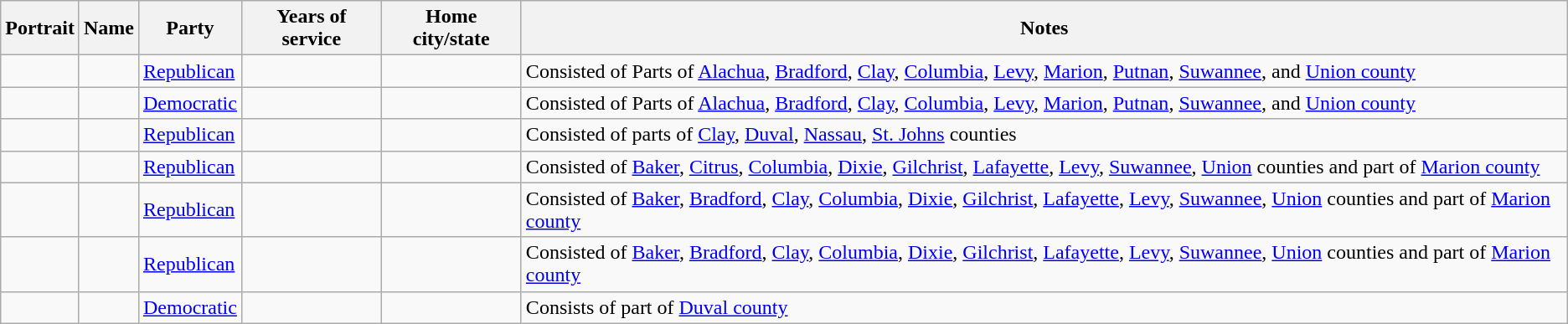<table class="wikitable sortable">
<tr>
<th>Portrait</th>
<th>Name</th>
<th>Party</th>
<th>Years of service</th>
<th>Home city/state</th>
<th>Notes</th>
</tr>
<tr>
<td></td>
<td></td>
<td><a href='#'>Republican</a></td>
<td></td>
<td></td>
<td>Consisted of Parts of <a href='#'>Alachua</a>, <a href='#'>Bradford</a>, <a href='#'>Clay</a>, <a href='#'>Columbia</a>, <a href='#'>Levy</a>, <a href='#'>Marion</a>, <a href='#'>Putnan</a>, <a href='#'>Suwannee</a>, and <a href='#'>Union county</a></td>
</tr>
<tr>
<td></td>
<td></td>
<td><a href='#'>Democratic</a></td>
<td></td>
<td></td>
<td>Consisted of Parts of <a href='#'>Alachua</a>, <a href='#'>Bradford</a>, <a href='#'>Clay</a>, <a href='#'>Columbia</a>, <a href='#'>Levy</a>, <a href='#'>Marion</a>, <a href='#'>Putnan</a>, <a href='#'>Suwannee</a>, and <a href='#'>Union county</a></td>
</tr>
<tr>
<td></td>
<td></td>
<td><a href='#'>Republican</a></td>
<td></td>
<td></td>
<td>Consisted of parts of <a href='#'>Clay</a>, <a href='#'>Duval</a>, <a href='#'>Nassau</a>, <a href='#'>St. Johns</a> counties</td>
</tr>
<tr>
<td></td>
<td></td>
<td><a href='#'>Republican</a></td>
<td></td>
<td></td>
<td>Consisted of <a href='#'>Baker</a>, <a href='#'>Citrus</a>, <a href='#'>Columbia</a>, <a href='#'>Dixie</a>, <a href='#'>Gilchrist</a>, <a href='#'>Lafayette</a>, <a href='#'>Levy</a>, <a href='#'>Suwannee</a>, <a href='#'>Union</a> counties and part of <a href='#'>Marion county</a></td>
</tr>
<tr>
<td></td>
<td></td>
<td><a href='#'>Republican</a></td>
<td></td>
<td></td>
<td>Consisted of <a href='#'>Baker</a>, <a href='#'>Bradford</a>, <a href='#'>Clay</a>, <a href='#'>Columbia</a>, <a href='#'>Dixie</a>, <a href='#'>Gilchrist</a>, <a href='#'>Lafayette</a>, <a href='#'>Levy</a>, <a href='#'>Suwannee</a>, <a href='#'>Union</a> counties and part of <a href='#'>Marion county</a></td>
</tr>
<tr>
<td></td>
<td></td>
<td><a href='#'>Republican</a></td>
<td></td>
<td></td>
<td>Consisted of <a href='#'>Baker</a>, <a href='#'>Bradford</a>, <a href='#'>Clay</a>, <a href='#'>Columbia</a>, <a href='#'>Dixie</a>, <a href='#'>Gilchrist</a>, <a href='#'>Lafayette</a>, <a href='#'>Levy</a>, <a href='#'>Suwannee</a>, <a href='#'>Union</a> counties and part of <a href='#'>Marion county</a></td>
</tr>
<tr>
<td></td>
<td></td>
<td><a href='#'>Democratic</a></td>
<td></td>
<td></td>
<td>Consists of part of <a href='#'>Duval county</a></td>
</tr>
</table>
